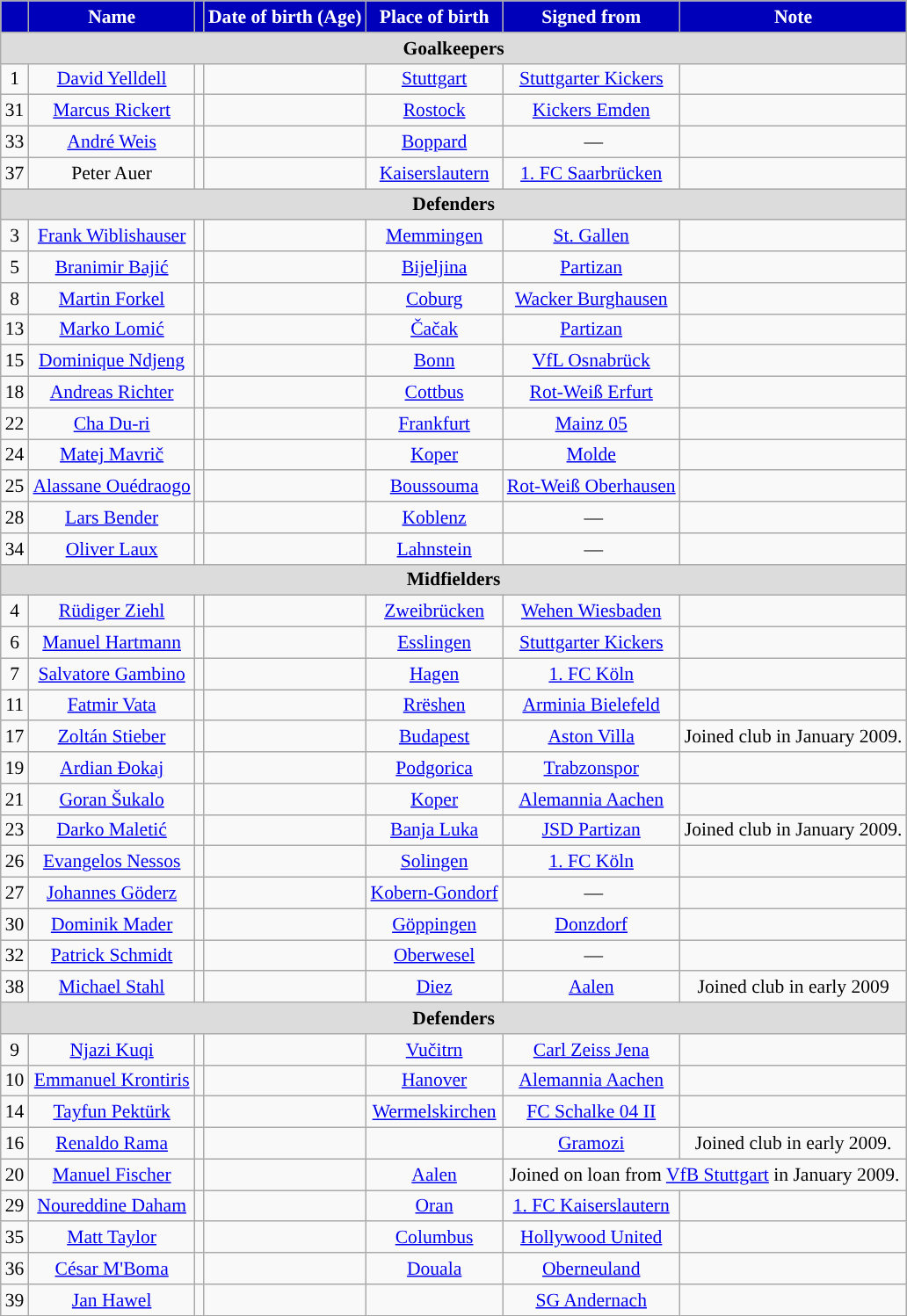<table class="wikitable" style="text-align:center; font-size:90%;">
<tr>
<th style="background:#0000BB; color:white; text-align:center;"></th>
<th style="background:#0000BB; color:white; text-align:center;">Name</th>
<th style="background:#0000BB; color:white; text-align:center;"></th>
<th style="background:#0000BB; color:white; text-align:center;">Date of birth (Age)</th>
<th style="background:#0000BB; color:white; text-align:center;">Place of birth</th>
<th style="background:#0000BB; color:white; text-align:center;">Signed from</th>
<th style="background:#0000BB; color:white; text-align:center;">Note</th>
</tr>
<tr>
<th colspan="7" style="background:#dcdcdc; text-align:center;">Goalkeepers</th>
</tr>
<tr>
<td>1</td>
<td><a href='#'>David Yelldell</a></td>
<td></td>
<td></td>
<td><a href='#'>Stuttgart</a></td>
<td><a href='#'>Stuttgarter Kickers</a></td>
<td></td>
</tr>
<tr>
<td>31</td>
<td><a href='#'>Marcus Rickert</a></td>
<td></td>
<td></td>
<td><a href='#'>Rostock</a></td>
<td><a href='#'>Kickers Emden</a></td>
<td></td>
</tr>
<tr>
<td>33</td>
<td><a href='#'>André Weis</a></td>
<td></td>
<td></td>
<td><a href='#'>Boppard</a></td>
<td> —</td>
<td></td>
</tr>
<tr>
<td>37</td>
<td>Peter Auer</td>
<td></td>
<td></td>
<td><a href='#'>Kaiserslautern</a></td>
<td><a href='#'>1. FC Saarbrücken</a></td>
<td></td>
</tr>
<tr>
<th colspan="7" style="background:#dcdcdc; text-align:center;">Defenders</th>
</tr>
<tr>
<td>3</td>
<td><a href='#'>Frank Wiblishauser</a></td>
<td></td>
<td></td>
<td><a href='#'>Memmingen</a></td>
<td><a href='#'>St. Gallen</a></td>
<td></td>
</tr>
<tr>
<td>5</td>
<td><a href='#'>Branimir Bajić</a></td>
<td></td>
<td></td>
<td><a href='#'>Bijeljina</a></td>
<td><a href='#'>Partizan</a></td>
<td></td>
</tr>
<tr>
<td>8</td>
<td><a href='#'>Martin Forkel</a></td>
<td></td>
<td></td>
<td><a href='#'>Coburg</a></td>
<td><a href='#'>Wacker Burghausen</a></td>
<td></td>
</tr>
<tr>
<td>13</td>
<td><a href='#'>Marko Lomić</a></td>
<td></td>
<td></td>
<td><a href='#'>Čačak</a></td>
<td><a href='#'>Partizan</a></td>
<td></td>
</tr>
<tr>
<td>15</td>
<td><a href='#'>Dominique Ndjeng</a></td>
<td></td>
<td></td>
<td><a href='#'>Bonn</a></td>
<td><a href='#'>VfL Osnabrück</a></td>
<td></td>
</tr>
<tr>
<td>18</td>
<td><a href='#'>Andreas Richter</a></td>
<td></td>
<td></td>
<td><a href='#'>Cottbus</a></td>
<td><a href='#'>Rot-Weiß Erfurt</a></td>
<td></td>
</tr>
<tr>
<td>22</td>
<td><a href='#'>Cha Du-ri</a></td>
<td></td>
<td></td>
<td><a href='#'>Frankfurt</a></td>
<td><a href='#'>Mainz 05</a></td>
<td></td>
</tr>
<tr>
<td>24</td>
<td><a href='#'>Matej Mavrič</a></td>
<td></td>
<td></td>
<td><a href='#'>Koper</a></td>
<td><a href='#'>Molde</a></td>
<td></td>
</tr>
<tr>
<td>25</td>
<td><a href='#'>Alassane Ouédraogo</a></td>
<td></td>
<td></td>
<td><a href='#'>Boussouma</a></td>
<td><a href='#'>Rot-Weiß Oberhausen</a></td>
<td></td>
</tr>
<tr>
<td>28</td>
<td><a href='#'>Lars Bender</a></td>
<td></td>
<td></td>
<td><a href='#'>Koblenz</a></td>
<td> —</td>
<td></td>
</tr>
<tr>
<td>34</td>
<td><a href='#'>Oliver Laux</a></td>
<td></td>
<td></td>
<td><a href='#'>Lahnstein</a></td>
<td> —</td>
<td></td>
</tr>
<tr>
<th colspan="7" style="background:#dcdcdc; text-align:center;">Midfielders</th>
</tr>
<tr>
<td>4</td>
<td><a href='#'>Rüdiger Ziehl</a></td>
<td></td>
<td></td>
<td><a href='#'>Zweibrücken</a></td>
<td><a href='#'>Wehen Wiesbaden</a></td>
<td></td>
</tr>
<tr>
<td>6</td>
<td><a href='#'>Manuel Hartmann</a></td>
<td></td>
<td></td>
<td><a href='#'>Esslingen</a></td>
<td><a href='#'>Stuttgarter Kickers</a></td>
<td></td>
</tr>
<tr>
<td>7</td>
<td><a href='#'>Salvatore Gambino</a></td>
<td></td>
<td></td>
<td><a href='#'>Hagen</a></td>
<td><a href='#'>1. FC Köln</a></td>
<td></td>
</tr>
<tr>
<td>11</td>
<td><a href='#'>Fatmir Vata</a></td>
<td></td>
<td></td>
<td><a href='#'>Rrëshen</a></td>
<td><a href='#'>Arminia Bielefeld</a></td>
<td></td>
</tr>
<tr>
<td>17</td>
<td><a href='#'>Zoltán Stieber</a></td>
<td></td>
<td></td>
<td><a href='#'>Budapest</a></td>
<td><a href='#'>Aston Villa</a></td>
<td>Joined club in January 2009.</td>
</tr>
<tr>
<td>19</td>
<td><a href='#'>Ardian Đokaj</a></td>
<td></td>
<td></td>
<td><a href='#'>Podgorica</a></td>
<td><a href='#'>Trabzonspor</a></td>
<td></td>
</tr>
<tr>
<td>21</td>
<td><a href='#'>Goran Šukalo</a></td>
<td></td>
<td></td>
<td><a href='#'>Koper</a></td>
<td><a href='#'>Alemannia Aachen</a></td>
<td></td>
</tr>
<tr>
<td>23</td>
<td><a href='#'>Darko Maletić</a></td>
<td></td>
<td></td>
<td><a href='#'>Banja Luka</a></td>
<td><a href='#'>JSD Partizan</a></td>
<td>Joined club in January 2009.</td>
</tr>
<tr>
<td>26</td>
<td><a href='#'>Evangelos Nessos</a></td>
<td></td>
<td></td>
<td><a href='#'>Solingen</a></td>
<td><a href='#'>1. FC Köln</a></td>
<td></td>
</tr>
<tr>
<td>27</td>
<td><a href='#'>Johannes Göderz</a></td>
<td></td>
<td></td>
<td><a href='#'>Kobern-Gondorf</a></td>
<td> —</td>
<td></td>
</tr>
<tr>
<td>30</td>
<td><a href='#'>Dominik Mader</a></td>
<td></td>
<td></td>
<td><a href='#'>Göppingen</a></td>
<td><a href='#'>Donzdorf</a></td>
<td></td>
</tr>
<tr>
<td>32</td>
<td><a href='#'>Patrick Schmidt</a></td>
<td></td>
<td></td>
<td><a href='#'>Oberwesel</a></td>
<td> —</td>
<td></td>
</tr>
<tr>
<td>38</td>
<td><a href='#'>Michael Stahl</a></td>
<td></td>
<td></td>
<td><a href='#'>Diez</a></td>
<td><a href='#'>Aalen</a></td>
<td>Joined club in early 2009</td>
</tr>
<tr>
<th colspan="7" style="background:#dcdcdc; text-align:center;">Defenders</th>
</tr>
<tr>
<td>9</td>
<td><a href='#'>Njazi Kuqi</a></td>
<td></td>
<td></td>
<td><a href='#'>Vučitrn</a></td>
<td><a href='#'>Carl Zeiss Jena</a></td>
<td></td>
</tr>
<tr>
<td>10</td>
<td><a href='#'>Emmanuel Krontiris</a></td>
<td></td>
<td></td>
<td><a href='#'>Hanover</a></td>
<td><a href='#'>Alemannia Aachen</a></td>
<td></td>
</tr>
<tr>
<td>14</td>
<td><a href='#'>Tayfun Pektürk</a></td>
<td></td>
<td></td>
<td><a href='#'>Wermelskirchen</a></td>
<td><a href='#'>FC Schalke 04 II</a></td>
<td></td>
</tr>
<tr>
<td>16</td>
<td><a href='#'>Renaldo Rama</a></td>
<td></td>
<td></td>
<td></td>
<td><a href='#'>Gramozi</a></td>
<td>Joined club in early 2009.</td>
</tr>
<tr>
<td>20</td>
<td><a href='#'>Manuel Fischer</a></td>
<td></td>
<td></td>
<td><a href='#'>Aalen</a></td>
<td colspan="2">Joined on loan from <a href='#'>VfB Stuttgart</a> in January 2009.</td>
</tr>
<tr>
<td>29</td>
<td><a href='#'>Noureddine Daham</a></td>
<td></td>
<td></td>
<td><a href='#'>Oran</a></td>
<td><a href='#'>1. FC Kaiserslautern</a></td>
<td></td>
</tr>
<tr>
<td>35</td>
<td><a href='#'>Matt Taylor</a></td>
<td></td>
<td></td>
<td><a href='#'>Columbus</a></td>
<td><a href='#'>Hollywood United</a></td>
<td></td>
</tr>
<tr>
<td>36</td>
<td><a href='#'>César M'Boma</a></td>
<td></td>
<td></td>
<td><a href='#'>Douala</a></td>
<td><a href='#'>Oberneuland</a></td>
<td></td>
</tr>
<tr>
<td>39</td>
<td><a href='#'>Jan Hawel</a></td>
<td></td>
<td></td>
<td></td>
<td><a href='#'>SG Andernach</a></td>
<td></td>
</tr>
</table>
